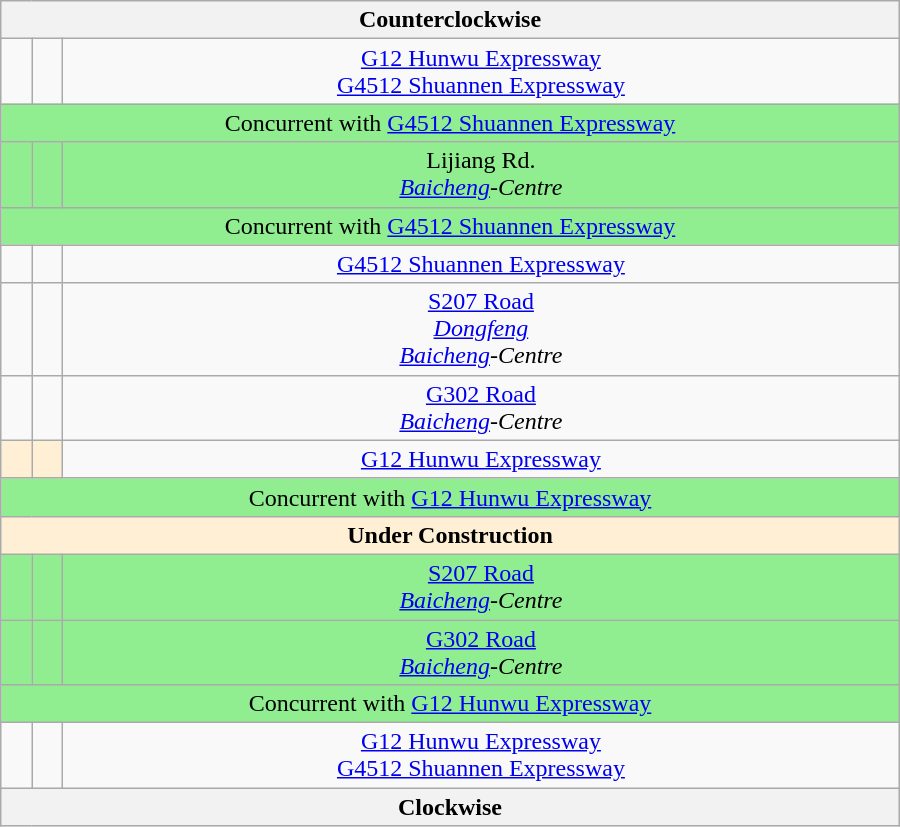<table class="wikitable" style="text-align:center" width="600px">
<tr>
<th text-align="center" colspan="3"> Counterclockwise </th>
</tr>
<tr>
<td></td>
<td><br></td>
<td> <a href='#'>G12 Hunwu Expressway</a><br> <a href='#'>G4512 Shuannen Expressway</a></td>
</tr>
<tr style="background:#90ee90;">
<td colspan="7"> Concurrent with  <a href='#'>G4512 Shuannen Expressway</a> </td>
</tr>
<tr style="background:#90ee90;">
<td></td>
<td></td>
<td>Lijiang Rd.<br><em><a href='#'>Baicheng</a>-Centre</em></td>
</tr>
<tr style="background:#90ee90;">
<td colspan="7"> Concurrent with  <a href='#'>G4512 Shuannen Expressway</a> </td>
</tr>
<tr>
<td></td>
<td></td>
<td> <a href='#'>G4512 Shuannen Expressway</a></td>
</tr>
<tr>
<td></td>
<td></td>
<td> <a href='#'>S207 Road</a><br><em><a href='#'>Dongfeng</a></em><br><em><a href='#'>Baicheng</a>-Centre</em></td>
</tr>
<tr>
<td></td>
<td></td>
<td> <a href='#'>G302 Road</a><br><em><a href='#'>Baicheng</a>-Centre</em></td>
</tr>
<tr>
<td style="background:#ffefd5;"></td>
<td style="background:#ffefd5;"><br></td>
<td> <a href='#'>G12 Hunwu Expressway</a></td>
</tr>
<tr style="background:#90ee90;">
<td colspan="7"> Concurrent with  <a href='#'>G12 Hunwu Expressway</a></td>
</tr>
<tr style="background:#ffefd5;">
<td colspan="3"> <strong>Under Construction</strong> </td>
</tr>
<tr style="background:#90ee90;">
<td></td>
<td></td>
<td> <a href='#'>S207 Road</a><br><em><a href='#'>Baicheng</a>-Centre</em></td>
</tr>
<tr style="background:#90ee90;">
<td></td>
<td></td>
<td> <a href='#'>G302 Road</a><br><em><a href='#'>Baicheng</a>-Centre</em></td>
</tr>
<tr style="background:#90ee90;">
<td colspan="7"> Concurrent with  <a href='#'>G12 Hunwu Expressway</a></td>
</tr>
<tr>
<td></td>
<td><br></td>
<td> <a href='#'>G12 Hunwu Expressway</a><br> <a href='#'>G4512 Shuannen Expressway</a></td>
</tr>
<tr>
<th text-align="center" colspan="3"> Clockwise </th>
</tr>
</table>
